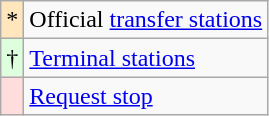<table class="wikitable" style="font-size:100%;">
<tr>
<td style="background-color:#FFE6BD">*</td>
<td>Official <a href='#'>transfer stations</a></td>
</tr>
<tr>
<td style="background-color:#ddffdd">†</td>
<td><a href='#'>Terminal stations</a></td>
</tr>
<tr>
<td style="background-color:#FDD;"></td>
<td><a href='#'>Request stop</a></td>
</tr>
</table>
